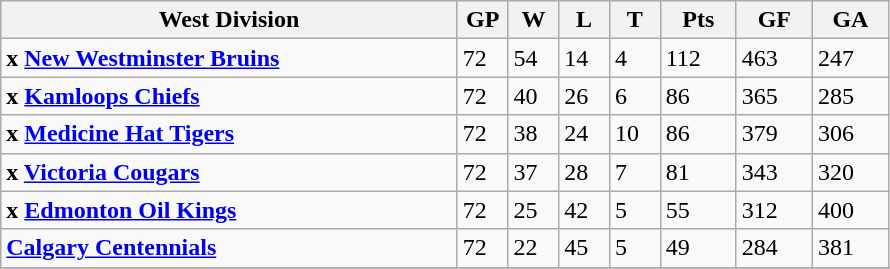<table class="wikitable">
<tr>
<th width="45%">West Division</th>
<th width="5%">GP</th>
<th width="5%">W</th>
<th width="5%">L</th>
<th width="5%">T</th>
<th width="7.5%">Pts</th>
<th width="7.5%">GF</th>
<th width="7.5%">GA</th>
</tr>
<tr>
<td><strong>x <a href='#'>New Westminster Bruins</a></strong></td>
<td>72</td>
<td>54</td>
<td>14</td>
<td>4</td>
<td>112</td>
<td>463</td>
<td>247</td>
</tr>
<tr>
<td><strong>x <a href='#'>Kamloops Chiefs</a></strong></td>
<td>72</td>
<td>40</td>
<td>26</td>
<td>6</td>
<td>86</td>
<td>365</td>
<td>285</td>
</tr>
<tr>
<td><strong>x <a href='#'>Medicine Hat Tigers</a></strong></td>
<td>72</td>
<td>38</td>
<td>24</td>
<td>10</td>
<td>86</td>
<td>379</td>
<td>306</td>
</tr>
<tr>
<td><strong>x <a href='#'>Victoria Cougars</a></strong></td>
<td>72</td>
<td>37</td>
<td>28</td>
<td>7</td>
<td>81</td>
<td>343</td>
<td>320</td>
</tr>
<tr>
<td><strong>x <a href='#'>Edmonton Oil Kings</a></strong></td>
<td>72</td>
<td>25</td>
<td>42</td>
<td>5</td>
<td>55</td>
<td>312</td>
<td>400</td>
</tr>
<tr>
<td><strong><a href='#'>Calgary Centennials</a></strong></td>
<td>72</td>
<td>22</td>
<td>45</td>
<td>5</td>
<td>49</td>
<td>284</td>
<td>381</td>
</tr>
<tr>
</tr>
</table>
